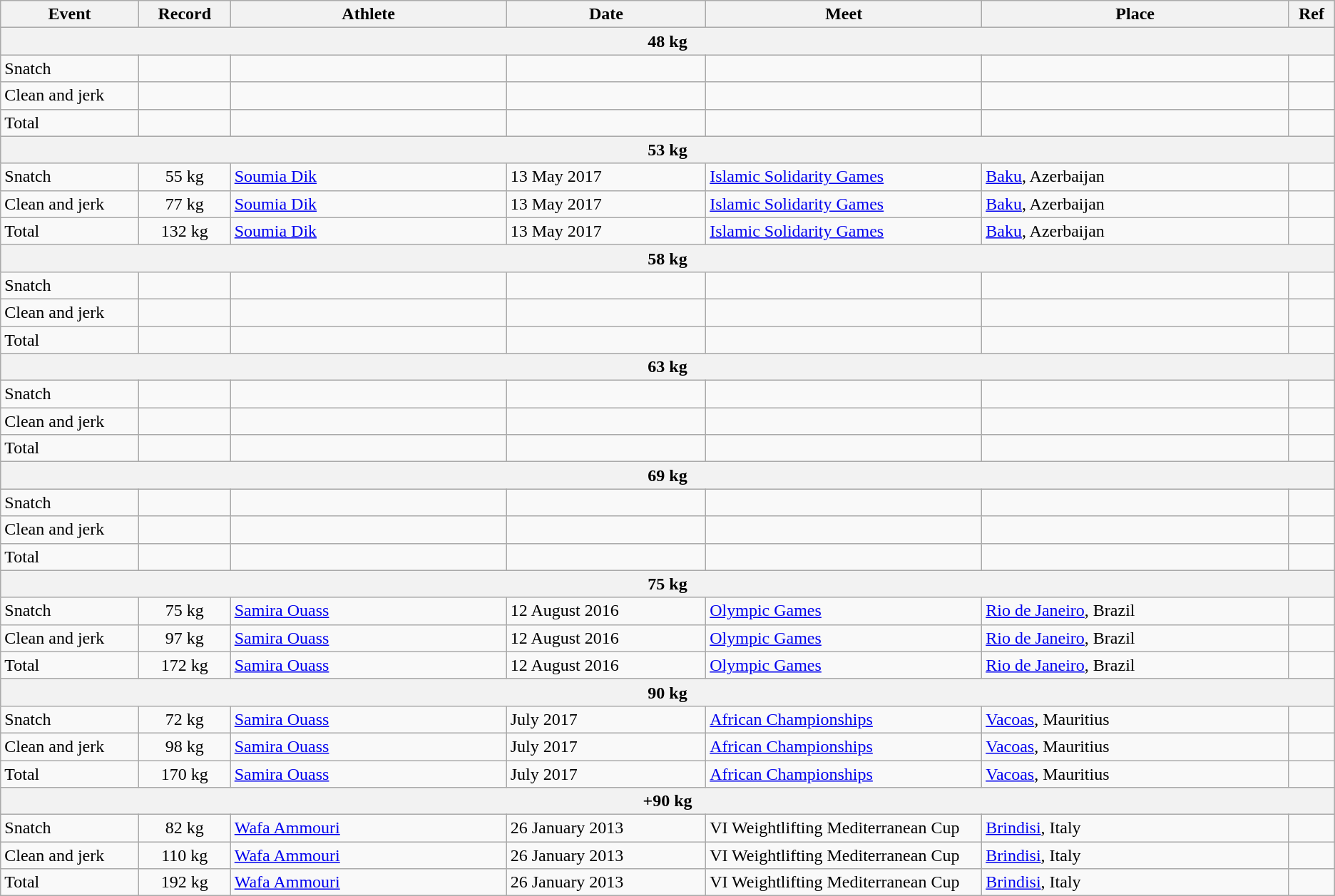<table class="wikitable">
<tr>
<th width=9%>Event</th>
<th width=6%>Record</th>
<th width=18%>Athlete</th>
<th width=13%>Date</th>
<th width=18%>Meet</th>
<th width=20%>Place</th>
<th width=3%>Ref</th>
</tr>
<tr bgcolor="#DDDDDD">
<th colspan="8">48 kg</th>
</tr>
<tr>
<td>Snatch</td>
<td></td>
<td></td>
<td></td>
<td></td>
<td></td>
<td></td>
</tr>
<tr>
<td>Clean and jerk</td>
<td></td>
<td></td>
<td></td>
<td></td>
<td></td>
<td></td>
</tr>
<tr>
<td>Total</td>
<td></td>
<td></td>
<td></td>
<td></td>
<td></td>
<td></td>
</tr>
<tr bgcolor="#DDDDDD">
<th colspan="8">53 kg</th>
</tr>
<tr>
<td>Snatch</td>
<td align="center">55 kg</td>
<td><a href='#'>Soumia Dik</a></td>
<td>13 May 2017</td>
<td><a href='#'>Islamic Solidarity Games</a></td>
<td> <a href='#'>Baku</a>, Azerbaijan</td>
<td></td>
</tr>
<tr>
<td>Clean and jerk</td>
<td align="center">77 kg</td>
<td><a href='#'>Soumia Dik</a></td>
<td>13 May 2017</td>
<td><a href='#'>Islamic Solidarity Games</a></td>
<td> <a href='#'>Baku</a>, Azerbaijan</td>
<td></td>
</tr>
<tr>
<td>Total</td>
<td align="center">132 kg</td>
<td><a href='#'>Soumia Dik</a></td>
<td>13 May 2017</td>
<td><a href='#'>Islamic Solidarity Games</a></td>
<td> <a href='#'>Baku</a>, Azerbaijan</td>
<td></td>
</tr>
<tr bgcolor="#DDDDDD">
<th colspan="8">58 kg</th>
</tr>
<tr>
<td>Snatch</td>
<td align="center"></td>
<td></td>
<td></td>
<td></td>
<td></td>
<td></td>
</tr>
<tr>
<td>Clean and jerk</td>
<td align="center"></td>
<td></td>
<td></td>
<td></td>
<td></td>
<td></td>
</tr>
<tr>
<td>Total</td>
<td align="center"></td>
<td></td>
<td></td>
<td></td>
<td></td>
<td></td>
</tr>
<tr bgcolor="#DDDDDD">
<th colspan="8">63 kg</th>
</tr>
<tr>
<td>Snatch</td>
<td></td>
<td></td>
<td></td>
<td></td>
<td></td>
<td></td>
</tr>
<tr>
<td>Clean and jerk</td>
<td></td>
<td></td>
<td></td>
<td></td>
<td></td>
<td></td>
</tr>
<tr>
<td>Total</td>
<td></td>
<td></td>
<td></td>
<td></td>
<td></td>
<td></td>
</tr>
<tr bgcolor="#DDDDDD">
<th colspan="8">69 kg</th>
</tr>
<tr>
<td>Snatch</td>
<td></td>
<td></td>
<td></td>
<td></td>
<td></td>
<td></td>
</tr>
<tr>
<td>Clean and jerk</td>
<td></td>
<td></td>
<td></td>
<td></td>
<td></td>
<td></td>
</tr>
<tr>
<td>Total</td>
<td></td>
<td></td>
<td></td>
<td></td>
<td></td>
<td></td>
</tr>
<tr bgcolor="#DDDDDD">
<th colspan="8">75 kg</th>
</tr>
<tr>
<td>Snatch</td>
<td align="center">75 kg</td>
<td><a href='#'>Samira Ouass</a></td>
<td>12 August 2016</td>
<td><a href='#'>Olympic Games</a></td>
<td> <a href='#'>Rio de Janeiro</a>, Brazil</td>
<td></td>
</tr>
<tr>
<td>Clean and jerk</td>
<td align="center">97 kg</td>
<td><a href='#'>Samira Ouass</a></td>
<td>12 August 2016</td>
<td><a href='#'>Olympic Games</a></td>
<td> <a href='#'>Rio de Janeiro</a>, Brazil</td>
<td></td>
</tr>
<tr>
<td>Total</td>
<td align="center">172 kg</td>
<td><a href='#'>Samira Ouass</a></td>
<td>12 August 2016</td>
<td><a href='#'>Olympic Games</a></td>
<td> <a href='#'>Rio de Janeiro</a>, Brazil</td>
<td></td>
</tr>
<tr bgcolor="#DDDDDD">
<th colspan="8">90 kg</th>
</tr>
<tr>
<td>Snatch</td>
<td align="center">72 kg</td>
<td><a href='#'>Samira Ouass</a></td>
<td>July 2017</td>
<td><a href='#'>African Championships</a></td>
<td> <a href='#'>Vacoas</a>, Mauritius</td>
<td></td>
</tr>
<tr>
<td>Clean and jerk</td>
<td align="center">98 kg</td>
<td><a href='#'>Samira Ouass</a></td>
<td>July 2017</td>
<td><a href='#'>African Championships</a></td>
<td> <a href='#'>Vacoas</a>, Mauritius</td>
<td></td>
</tr>
<tr>
<td>Total</td>
<td align="center">170 kg</td>
<td><a href='#'>Samira Ouass</a></td>
<td>July 2017</td>
<td><a href='#'>African Championships</a></td>
<td> <a href='#'>Vacoas</a>, Mauritius</td>
<td></td>
</tr>
<tr bgcolor="#DDDDDD">
<th colspan="8">+90 kg</th>
</tr>
<tr>
<td>Snatch</td>
<td align="center">82 kg</td>
<td><a href='#'>Wafa Ammouri</a></td>
<td>26 January 2013</td>
<td>VI Weightlifting Mediterranean Cup</td>
<td> <a href='#'>Brindisi</a>, Italy</td>
<td></td>
</tr>
<tr>
<td>Clean and jerk</td>
<td align="center">110 kg</td>
<td><a href='#'>Wafa Ammouri</a></td>
<td>26 January 2013</td>
<td>VI Weightlifting Mediterranean Cup</td>
<td> <a href='#'>Brindisi</a>, Italy</td>
<td></td>
</tr>
<tr>
<td>Total</td>
<td align="center">192 kg</td>
<td><a href='#'>Wafa Ammouri</a></td>
<td>26 January 2013</td>
<td>VI Weightlifting Mediterranean Cup</td>
<td> <a href='#'>Brindisi</a>, Italy</td>
<td></td>
</tr>
</table>
